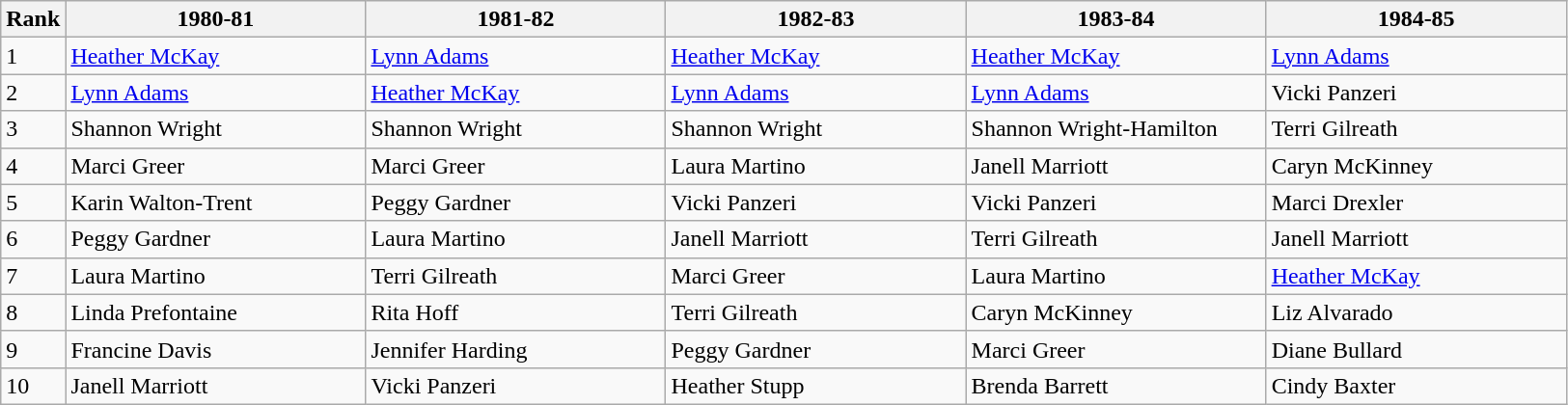<table class="wikitable" border="1">
<tr>
<th>Rank</th>
<th width="200">1980-81</th>
<th width="200">1981-82</th>
<th width="200">1982-83</th>
<th width="200">1983-84</th>
<th width="200">1984-85</th>
</tr>
<tr>
<td>1</td>
<td> <a href='#'>Heather McKay</a></td>
<td> <a href='#'>Lynn Adams</a></td>
<td> <a href='#'>Heather McKay</a></td>
<td> <a href='#'>Heather McKay</a></td>
<td> <a href='#'>Lynn Adams</a></td>
</tr>
<tr>
<td>2</td>
<td> <a href='#'>Lynn Adams</a></td>
<td> <a href='#'>Heather McKay</a></td>
<td> <a href='#'>Lynn Adams</a></td>
<td> <a href='#'>Lynn Adams</a></td>
<td> Vicki Panzeri</td>
</tr>
<tr>
<td>3</td>
<td> Shannon Wright</td>
<td> Shannon Wright</td>
<td> Shannon Wright</td>
<td> Shannon Wright-Hamilton</td>
<td> Terri Gilreath</td>
</tr>
<tr>
<td>4</td>
<td> Marci Greer</td>
<td> Marci Greer</td>
<td> Laura Martino</td>
<td> Janell Marriott</td>
<td> Caryn McKinney</td>
</tr>
<tr>
<td>5</td>
<td> Karin Walton-Trent</td>
<td> Peggy Gardner</td>
<td> Vicki Panzeri</td>
<td> Vicki Panzeri</td>
<td> Marci Drexler</td>
</tr>
<tr>
<td>6</td>
<td> Peggy Gardner</td>
<td> Laura Martino</td>
<td> Janell Marriott</td>
<td> Terri Gilreath</td>
<td> Janell Marriott</td>
</tr>
<tr>
<td>7</td>
<td> Laura Martino</td>
<td> Terri Gilreath</td>
<td> Marci Greer</td>
<td> Laura Martino</td>
<td> <a href='#'>Heather McKay</a></td>
</tr>
<tr>
<td>8</td>
<td> Linda Prefontaine</td>
<td> Rita Hoff</td>
<td> Terri Gilreath</td>
<td> Caryn McKinney</td>
<td> Liz Alvarado</td>
</tr>
<tr>
<td>9</td>
<td> Francine Davis</td>
<td> Jennifer Harding</td>
<td> Peggy Gardner</td>
<td> Marci Greer</td>
<td> Diane Bullard</td>
</tr>
<tr>
<td>10</td>
<td> Janell Marriott</td>
<td> Vicki Panzeri</td>
<td> Heather Stupp</td>
<td> Brenda Barrett</td>
<td> Cindy Baxter</td>
</tr>
</table>
